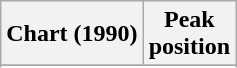<table class="wikitable sortable">
<tr>
<th align="left">Chart (1990)</th>
<th align="center">Peak<br>position</th>
</tr>
<tr>
</tr>
<tr>
</tr>
</table>
